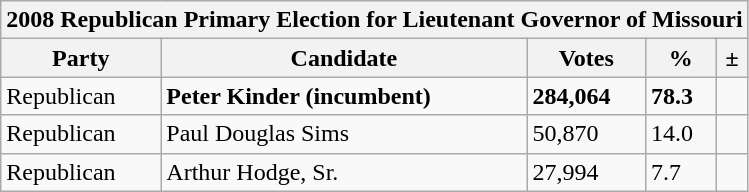<table class="wikitable">
<tr>
<th colspan="5">2008 Republican Primary Election for Lieutenant Governor of Missouri</th>
</tr>
<tr>
<th>Party</th>
<th>Candidate</th>
<th>Votes</th>
<th>%</th>
<th>±</th>
</tr>
<tr>
<td>Republican</td>
<td><strong>Peter Kinder (incumbent)</strong></td>
<td><strong>284,064</strong></td>
<td><strong>78.3</strong></td>
<td></td>
</tr>
<tr>
<td>Republican</td>
<td>Paul Douglas Sims</td>
<td>50,870</td>
<td>14.0</td>
<td></td>
</tr>
<tr>
<td>Republican</td>
<td>Arthur Hodge, Sr.</td>
<td>27,994</td>
<td>7.7</td>
<td></td>
</tr>
</table>
